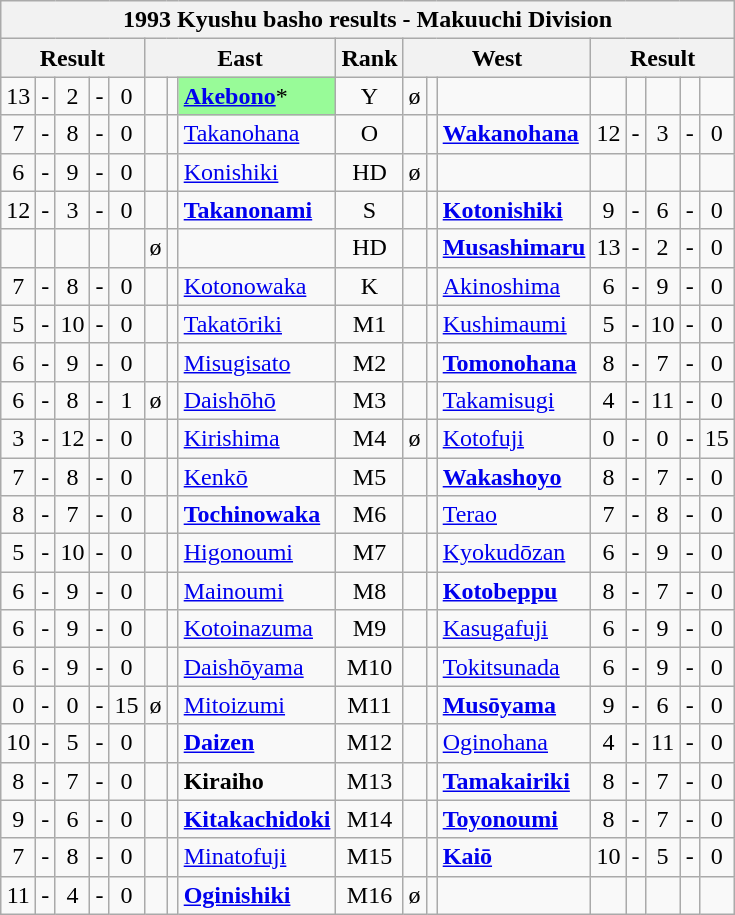<table class="wikitable">
<tr>
<th colspan="17">1993 Kyushu basho results - Makuuchi Division</th>
</tr>
<tr>
<th colspan="5">Result</th>
<th colspan="3">East</th>
<th>Rank</th>
<th colspan="3">West</th>
<th colspan="5">Result</th>
</tr>
<tr>
<td align=center>13</td>
<td align=center>-</td>
<td align=center>2</td>
<td align=center>-</td>
<td align=center>0</td>
<td align=center></td>
<td align=center></td>
<td style="background: PaleGreen;"><strong><a href='#'>Akebono</a></strong>*</td>
<td align=center>Y</td>
<td align=center>ø</td>
<td align=center></td>
<td></td>
<td align=center></td>
<td align=center></td>
<td align=center></td>
<td align=center></td>
<td align=center></td>
</tr>
<tr>
<td align=center>7</td>
<td align=center>-</td>
<td align=center>8</td>
<td align=center>-</td>
<td align=center>0</td>
<td align=center></td>
<td align=center></td>
<td><a href='#'>Takanohana</a></td>
<td align=center>O</td>
<td align=center></td>
<td align=center></td>
<td><strong><a href='#'>Wakanohana</a></strong></td>
<td align=center>12</td>
<td align=center>-</td>
<td align=center>3</td>
<td align=center>-</td>
<td align=center>0</td>
</tr>
<tr>
<td align=center>6</td>
<td align=center>-</td>
<td align=center>9</td>
<td align=center>-</td>
<td align=center>0</td>
<td align=center></td>
<td align=center></td>
<td><a href='#'>Konishiki</a></td>
<td align=center>HD</td>
<td align=center>ø</td>
<td align=center></td>
<td></td>
<td align=center></td>
<td align=center></td>
<td align=center></td>
<td align=center></td>
<td align=center></td>
</tr>
<tr>
<td align=center>12</td>
<td align=center>-</td>
<td align=center>3</td>
<td align=center>-</td>
<td align=center>0</td>
<td align=center></td>
<td align=center></td>
<td><strong><a href='#'>Takanonami</a></strong></td>
<td align=center>S</td>
<td align=center></td>
<td align=center></td>
<td><strong><a href='#'>Kotonishiki</a></strong></td>
<td align=center>9</td>
<td align=center>-</td>
<td align=center>6</td>
<td align=center>-</td>
<td align=center>0</td>
</tr>
<tr>
<td align=center></td>
<td align=center></td>
<td align=center></td>
<td align=center></td>
<td align=center></td>
<td align=center>ø</td>
<td align=center></td>
<td></td>
<td align=center>HD</td>
<td align=center></td>
<td align=center></td>
<td><strong><a href='#'>Musashimaru</a></strong></td>
<td align=center>13</td>
<td align=center>-</td>
<td align=center>2</td>
<td align=center>-</td>
<td align=center>0</td>
</tr>
<tr>
<td align=center>7</td>
<td align=center>-</td>
<td align=center>8</td>
<td align=center>-</td>
<td align=center>0</td>
<td align=center></td>
<td align=center></td>
<td><a href='#'>Kotonowaka</a></td>
<td align=center>K</td>
<td align=center></td>
<td align=center></td>
<td><a href='#'>Akinoshima</a></td>
<td align=center>6</td>
<td align=center>-</td>
<td align=center>9</td>
<td align=center>-</td>
<td align=center>0</td>
</tr>
<tr>
<td align=center>5</td>
<td align=center>-</td>
<td align=center>10</td>
<td align=center>-</td>
<td align=center>0</td>
<td align=center></td>
<td align=center></td>
<td><a href='#'>Takatōriki</a></td>
<td align=center>M1</td>
<td align=center></td>
<td align=center></td>
<td><a href='#'>Kushimaumi</a></td>
<td align=center>5</td>
<td align=center>-</td>
<td align=center>10</td>
<td align=center>-</td>
<td align=center>0</td>
</tr>
<tr>
<td align=center>6</td>
<td align=center>-</td>
<td align=center>9</td>
<td align=center>-</td>
<td align=center>0</td>
<td align=center></td>
<td align=center></td>
<td><a href='#'>Misugisato</a></td>
<td align=center>M2</td>
<td align=center></td>
<td align=center></td>
<td><strong><a href='#'>Tomonohana</a></strong></td>
<td align=center>8</td>
<td align=center>-</td>
<td align=center>7</td>
<td align=center>-</td>
<td align=center>0</td>
</tr>
<tr>
<td align=center>6</td>
<td align=center>-</td>
<td align=center>8</td>
<td align=center>-</td>
<td align=center>1</td>
<td align=center>ø</td>
<td align=center></td>
<td><a href='#'>Daishōhō</a></td>
<td align=center>M3</td>
<td align=center></td>
<td align=center></td>
<td><a href='#'>Takamisugi</a></td>
<td align=center>4</td>
<td align=center>-</td>
<td align=center>11</td>
<td align=center>-</td>
<td align=center>0</td>
</tr>
<tr>
<td align=center>3</td>
<td align=center>-</td>
<td align=center>12</td>
<td align=center>-</td>
<td align=center>0</td>
<td align=center></td>
<td align=center></td>
<td><a href='#'>Kirishima</a></td>
<td align=center>M4</td>
<td align=center>ø</td>
<td align=center></td>
<td><a href='#'>Kotofuji</a></td>
<td align=center>0</td>
<td align=center>-</td>
<td align=center>0</td>
<td align=center>-</td>
<td align=center>15</td>
</tr>
<tr>
<td align=center>7</td>
<td align=center>-</td>
<td align=center>8</td>
<td align=center>-</td>
<td align=center>0</td>
<td align=center></td>
<td align=center></td>
<td><a href='#'>Kenkō</a></td>
<td align=center>M5</td>
<td align=center></td>
<td align=center></td>
<td><strong><a href='#'>Wakashoyo</a></strong></td>
<td align=center>8</td>
<td align=center>-</td>
<td align=center>7</td>
<td align=center>-</td>
<td align=center>0</td>
</tr>
<tr>
<td align=center>8</td>
<td align=center>-</td>
<td align=center>7</td>
<td align=center>-</td>
<td align=center>0</td>
<td align=center></td>
<td align=center></td>
<td><strong><a href='#'>Tochinowaka</a></strong></td>
<td align=center>M6</td>
<td align=center></td>
<td align=center></td>
<td><a href='#'>Terao</a></td>
<td align=center>7</td>
<td align=center>-</td>
<td align=center>8</td>
<td align=center>-</td>
<td align=center>0</td>
</tr>
<tr>
<td align=center>5</td>
<td align=center>-</td>
<td align=center>10</td>
<td align=center>-</td>
<td align=center>0</td>
<td align=center></td>
<td align=center></td>
<td><a href='#'>Higonoumi</a></td>
<td align=center>M7</td>
<td align=center></td>
<td align=center></td>
<td><a href='#'>Kyokudōzan</a></td>
<td align=center>6</td>
<td align=center>-</td>
<td align=center>9</td>
<td align=center>-</td>
<td align=center>0</td>
</tr>
<tr>
<td align=center>6</td>
<td align=center>-</td>
<td align=center>9</td>
<td align=center>-</td>
<td align=center>0</td>
<td align=center></td>
<td align=center></td>
<td><a href='#'>Mainoumi</a></td>
<td align=center>M8</td>
<td align=center></td>
<td align=center></td>
<td><strong><a href='#'>Kotobeppu</a></strong></td>
<td align=center>8</td>
<td align=center>-</td>
<td align=center>7</td>
<td align=center>-</td>
<td align=center>0</td>
</tr>
<tr>
<td align=center>6</td>
<td align=center>-</td>
<td align=center>9</td>
<td align=center>-</td>
<td align=center>0</td>
<td align=center></td>
<td align=center></td>
<td><a href='#'>Kotoinazuma</a></td>
<td align=center>M9</td>
<td align=center></td>
<td align=center></td>
<td><a href='#'>Kasugafuji</a></td>
<td align=center>6</td>
<td align=center>-</td>
<td align=center>9</td>
<td align=center>-</td>
<td align=center>0</td>
</tr>
<tr>
<td align=center>6</td>
<td align=center>-</td>
<td align=center>9</td>
<td align=center>-</td>
<td align=center>0</td>
<td align=center></td>
<td align=center></td>
<td><a href='#'>Daishōyama</a></td>
<td align=center>M10</td>
<td align=center></td>
<td align=center></td>
<td><a href='#'>Tokitsunada</a></td>
<td align=center>6</td>
<td align=center>-</td>
<td align=center>9</td>
<td align=center>-</td>
<td align=center>0</td>
</tr>
<tr>
<td align=center>0</td>
<td align=center>-</td>
<td align=center>0</td>
<td align=center>-</td>
<td align=center>15</td>
<td align=center>ø</td>
<td align=center></td>
<td><a href='#'>Mitoizumi</a></td>
<td align=center>M11</td>
<td align=center></td>
<td align=center></td>
<td><strong><a href='#'>Musōyama</a></strong></td>
<td align=center>9</td>
<td align=center>-</td>
<td align=center>6</td>
<td align=center>-</td>
<td align=center>0</td>
</tr>
<tr>
<td align=center>10</td>
<td align=center>-</td>
<td align=center>5</td>
<td align=center>-</td>
<td align=center>0</td>
<td align=center></td>
<td align=center></td>
<td><strong><a href='#'>Daizen</a></strong></td>
<td align=center>M12</td>
<td align=center></td>
<td align=center></td>
<td><a href='#'>Oginohana</a></td>
<td align=center>4</td>
<td align=center>-</td>
<td align=center>11</td>
<td align=center>-</td>
<td align=center>0</td>
</tr>
<tr>
<td align=center>8</td>
<td align=center>-</td>
<td align=center>7</td>
<td align=center>-</td>
<td align=center>0</td>
<td align=center></td>
<td align=center></td>
<td><strong>Kiraiho</strong></td>
<td align=center>M13</td>
<td align=center></td>
<td align=center></td>
<td><strong><a href='#'>Tamakairiki</a></strong></td>
<td align=center>8</td>
<td align=center>-</td>
<td align=center>7</td>
<td align=center>-</td>
<td align=center>0</td>
</tr>
<tr>
<td align=center>9</td>
<td align=center>-</td>
<td align=center>6</td>
<td align=center>-</td>
<td align=center>0</td>
<td align=center></td>
<td align=center></td>
<td><strong><a href='#'>Kitakachidoki</a></strong></td>
<td align=center>M14</td>
<td align=center></td>
<td align=center></td>
<td><strong><a href='#'>Toyonoumi</a></strong></td>
<td align=center>8</td>
<td align=center>-</td>
<td align=center>7</td>
<td align=center>-</td>
<td align=center>0</td>
</tr>
<tr>
<td align=center>7</td>
<td align=center>-</td>
<td align=center>8</td>
<td align=center>-</td>
<td align=center>0</td>
<td align=center></td>
<td align=center></td>
<td><a href='#'>Minatofuji</a></td>
<td align=center>M15</td>
<td align=center></td>
<td align=center></td>
<td><strong><a href='#'>Kaiō</a></strong></td>
<td align=center>10</td>
<td align=center>-</td>
<td align=center>5</td>
<td align=center>-</td>
<td align=center>0</td>
</tr>
<tr>
<td align=center>11</td>
<td align=center>-</td>
<td align=center>4</td>
<td align=center>-</td>
<td align=center>0</td>
<td align=center></td>
<td align=center></td>
<td><strong><a href='#'>Oginishiki</a></strong></td>
<td align=center>M16</td>
<td align=center>ø</td>
<td align=center></td>
<td></td>
<td align=center></td>
<td align=center></td>
<td align=center></td>
<td align=center></td>
<td align=center></td>
</tr>
</table>
